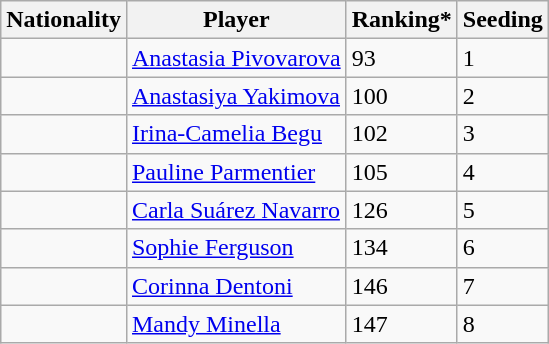<table class="wikitable" border="1">
<tr>
<th>Nationality</th>
<th>Player</th>
<th>Ranking*</th>
<th>Seeding</th>
</tr>
<tr>
<td></td>
<td><a href='#'>Anastasia Pivovarova</a></td>
<td>93</td>
<td>1</td>
</tr>
<tr>
<td></td>
<td><a href='#'>Anastasiya Yakimova</a></td>
<td>100</td>
<td>2</td>
</tr>
<tr>
<td></td>
<td><a href='#'>Irina-Camelia Begu</a></td>
<td>102</td>
<td>3</td>
</tr>
<tr>
<td></td>
<td><a href='#'>Pauline Parmentier</a></td>
<td>105</td>
<td>4</td>
</tr>
<tr>
<td></td>
<td><a href='#'>Carla Suárez Navarro</a></td>
<td>126</td>
<td>5</td>
</tr>
<tr>
<td></td>
<td><a href='#'>Sophie Ferguson</a></td>
<td>134</td>
<td>6</td>
</tr>
<tr>
<td></td>
<td><a href='#'>Corinna Dentoni</a></td>
<td>146</td>
<td>7</td>
</tr>
<tr>
<td></td>
<td><a href='#'>Mandy Minella</a></td>
<td>147</td>
<td>8</td>
</tr>
</table>
